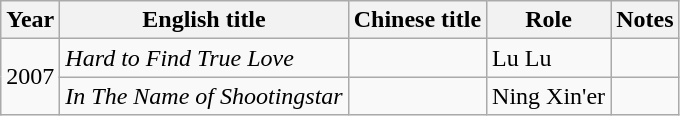<table class="wikitable">
<tr>
<th>Year</th>
<th>English title</th>
<th>Chinese title</th>
<th>Role</th>
<th>Notes</th>
</tr>
<tr>
<td rowspan="2">2007</td>
<td><em>Hard to Find True Love</em></td>
<td></td>
<td>Lu Lu</td>
<td></td>
</tr>
<tr>
<td><em>In The Name of Shootingstar</em></td>
<td></td>
<td>Ning Xin'er</td>
<td></td>
</tr>
</table>
